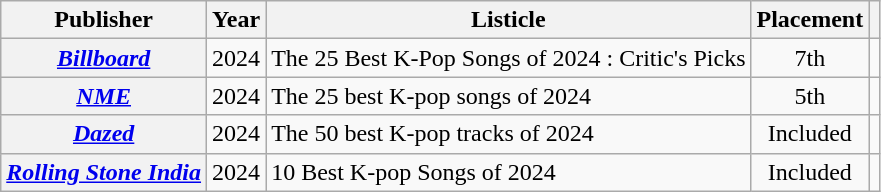<table class="wikitable plainrowheaders" style="text-align:center">
<tr>
<th scope="col">Publisher</th>
<th scope="col">Year</th>
<th scope="col">Listicle</th>
<th scope="col">Placement</th>
<th scope="col" class="unsortable"></th>
</tr>
<tr>
<th scope="row"><em><a href='#'>Billboard</a></em></th>
<td>2024</td>
<td style="text-align:left">The 25 Best K-Pop Songs of 2024 : Critic's Picks</td>
<td>7th</td>
<td></td>
</tr>
<tr>
<th scope="row"><em><a href='#'>NME</a></em></th>
<td>2024</td>
<td style="text-align:left">The 25 best K-pop songs of 2024</td>
<td>5th</td>
<td></td>
</tr>
<tr>
<th scope="row"><em><a href='#'>Dazed</a></em></th>
<td>2024</td>
<td style="text-align:left">The 50 best K-pop tracks of 2024</td>
<td>Included</td>
<td></td>
</tr>
<tr>
<th scope="row"><em><a href='#'>Rolling Stone India</a></em></th>
<td>2024</td>
<td style="text-align:left">10 Best K-pop Songs of 2024</td>
<td>Included</td>
<td></td>
</tr>
</table>
